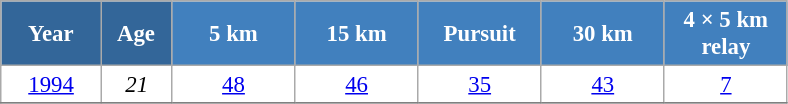<table class="wikitable" style="font-size:95%; text-align:center; border:grey solid 1px; border-collapse:collapse; background:#ffffff;">
<tr>
<th style="background-color:#369; color:white; width:60px;"> Year </th>
<th style="background-color:#369; color:white; width:40px;"> Age </th>
<th style="background-color:#4180be; color:white; width:75px;"> 5 km </th>
<th style="background-color:#4180be; color:white; width:75px;"> 15 km </th>
<th style="background-color:#4180be; color:white; width:75px;"> Pursuit </th>
<th style="background-color:#4180be; color:white; width:75px;"> 30 km </th>
<th style="background-color:#4180be; color:white; width:75px;"> 4 × 5 km <br> relay </th>
</tr>
<tr>
<td><a href='#'>1994</a></td>
<td><em>21</em></td>
<td><a href='#'>48</a></td>
<td><a href='#'>46</a></td>
<td><a href='#'>35</a></td>
<td><a href='#'>43</a></td>
<td><a href='#'>7</a></td>
</tr>
<tr>
</tr>
</table>
